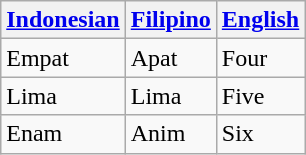<table class="wikitable">
<tr>
<th><a href='#'>Indonesian</a></th>
<th><a href='#'>Filipino</a></th>
<th><a href='#'>English</a></th>
</tr>
<tr>
<td>Empat</td>
<td>Apat</td>
<td>Four</td>
</tr>
<tr>
<td>Lima</td>
<td>Lima</td>
<td>Five</td>
</tr>
<tr>
<td>Enam</td>
<td>Anim</td>
<td>Six</td>
</tr>
</table>
